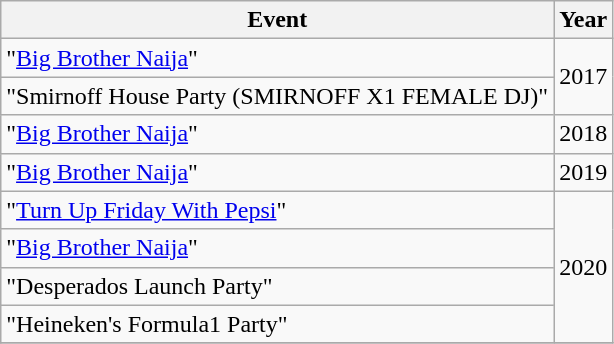<table class="wikitable">
<tr>
<th>Event</th>
<th>Year</th>
</tr>
<tr>
<td>"<a href='#'>Big Brother Naija</a>"</td>
<td rowspan="2">2017</td>
</tr>
<tr>
<td>"Smirnoff House Party (SMIRNOFF X1 FEMALE DJ)"</td>
</tr>
<tr>
<td>"<a href='#'>Big Brother Naija</a>"</td>
<td>2018</td>
</tr>
<tr>
<td>"<a href='#'>Big Brother Naija</a>"</td>
<td>2019</td>
</tr>
<tr>
<td>"<a href='#'>Turn Up Friday With Pepsi</a>"</td>
<td rowspan="4">2020</td>
</tr>
<tr>
<td>"<a href='#'>Big Brother Naija</a>"</td>
</tr>
<tr>
<td>"Desperados Launch Party"</td>
</tr>
<tr>
<td>"Heineken's Formula1 Party"</td>
</tr>
<tr>
</tr>
</table>
